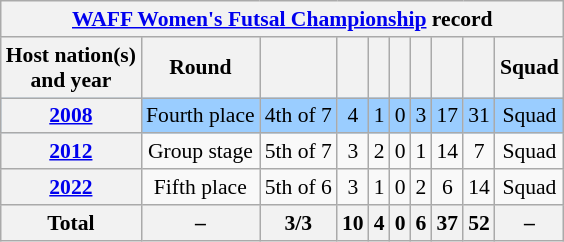<table class="wikitable" style="font-size:90%; text-align:center;">
<tr>
<th colspan=10><a href='#'>WAFF Women's Futsal Championship</a> record</th>
</tr>
<tr>
<th scope="col">Host nation(s)<br>and year</th>
<th scope="col">Round</th>
<th scope="col"></th>
<th scope="col"></th>
<th scope="col"></th>
<th scope="col"></th>
<th scope="col"></th>
<th scope="col"></th>
<th scope="col"></th>
<th scope="col">Squad</th>
</tr>
<tr style="background:#9acdff;">
<th scope="row"> <a href='#'>2008</a></th>
<td>Fourth place</td>
<td>4th of 7</td>
<td>4</td>
<td>1</td>
<td>0</td>
<td>3</td>
<td>17</td>
<td>31</td>
<td>Squad</td>
</tr>
<tr>
<th scope="row"> <a href='#'>2012</a></th>
<td>Group stage</td>
<td>5th of 7</td>
<td>3</td>
<td>2</td>
<td>0</td>
<td>1</td>
<td>14</td>
<td>7</td>
<td>Squad</td>
</tr>
<tr>
<th scope="row"> <a href='#'>2022</a></th>
<td>Fifth place</td>
<td>5th of 6</td>
<td>3</td>
<td>1</td>
<td>0</td>
<td>2</td>
<td>6</td>
<td>14</td>
<td>Squad</td>
</tr>
<tr>
<th>Total</th>
<th>–</th>
<th>3/3</th>
<th>10</th>
<th>4</th>
<th>0</th>
<th>6</th>
<th>37</th>
<th>52</th>
<th>–</th>
</tr>
</table>
